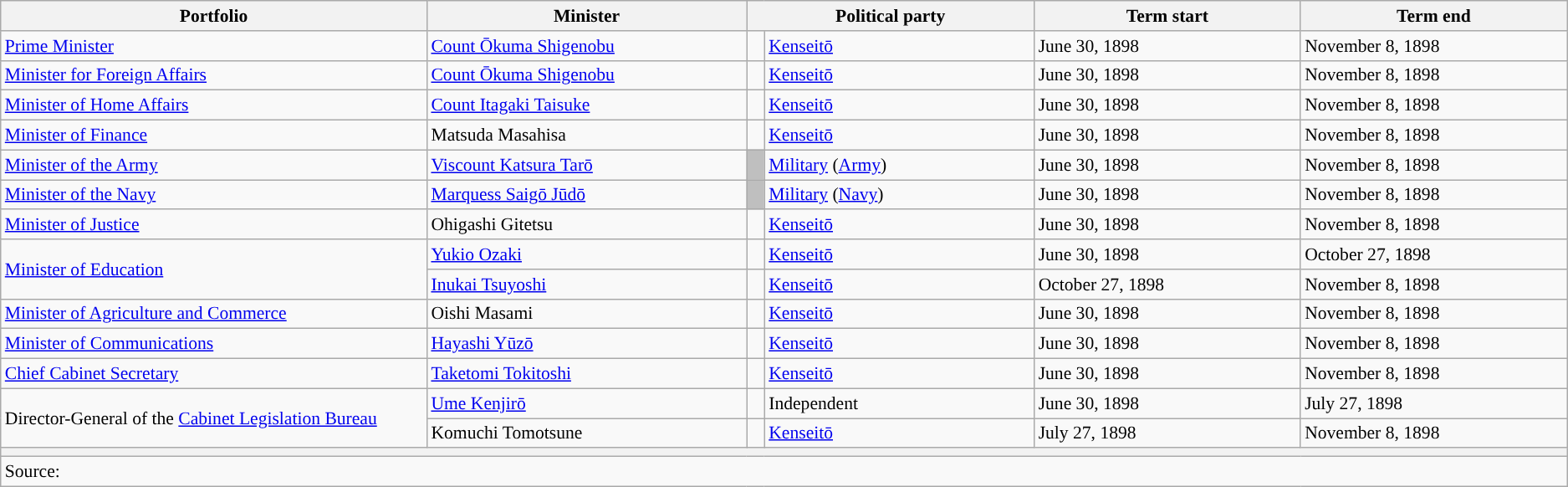<table class="wikitable" style="font-size: 90%;">
<tr>
<th scope="col" width="20%">Portfolio</th>
<th scope="col" width="15%">Minister</th>
<th colspan="2" scope="col" width="13.5%">Political party</th>
<th scope="col" width="12.5%">Term start</th>
<th scope="col" width="12.5%">Term end</th>
</tr>
<tr>
<td style="text-align: left;"><a href='#'>Prime Minister</a></td>
<td><a href='#'>Count Ōkuma Shigenobu</a></td>
<td style="color:inherit;background:"></td>
<td><a href='#'>Kenseitō</a></td>
<td>June 30, 1898</td>
<td>November 8, 1898</td>
</tr>
<tr>
<td><a href='#'>Minister for Foreign Affairs</a></td>
<td><a href='#'>Count Ōkuma Shigenobu</a></td>
<td style="color:inherit;background:"></td>
<td><a href='#'>Kenseitō</a></td>
<td>June 30, 1898</td>
<td>November 8, 1898</td>
</tr>
<tr>
<td><a href='#'>Minister of Home Affairs</a></td>
<td><a href='#'>Count Itagaki Taisuke</a></td>
<td style="color:inherit;background:"></td>
<td><a href='#'>Kenseitō</a></td>
<td>June 30, 1898</td>
<td>November 8, 1898</td>
</tr>
<tr>
<td><a href='#'>Minister of Finance</a></td>
<td>Matsuda Masahisa</td>
<td style="color:inherit;background:"></td>
<td><a href='#'>Kenseitō</a></td>
<td>June 30, 1898</td>
<td>November 8, 1898</td>
</tr>
<tr>
<td><a href='#'>Minister of the Army</a></td>
<td><a href='#'>Viscount Katsura Tarō</a></td>
<td style="color:inherit;background:#bfbfbf"></td>
<td><a href='#'>Military</a> (<a href='#'>Army</a>)</td>
<td>June 30, 1898</td>
<td>November 8, 1898</td>
</tr>
<tr>
<td><a href='#'>Minister of the Navy</a></td>
<td><a href='#'>Marquess Saigō Jūdō</a></td>
<td style="color:inherit;background:#bfbfbf"></td>
<td><a href='#'>Military</a> (<a href='#'>Navy</a>)</td>
<td>June 30, 1898</td>
<td>November 8, 1898</td>
</tr>
<tr>
<td><a href='#'>Minister of Justice</a></td>
<td>Ohigashi Gitetsu</td>
<td style="color:inherit;background:"></td>
<td><a href='#'>Kenseitō</a></td>
<td>June 30, 1898</td>
<td>November 8, 1898</td>
</tr>
<tr>
<td rowspan="2"><a href='#'>Minister of Education</a></td>
<td><a href='#'>Yukio Ozaki</a></td>
<td style="color:inherit;background:"></td>
<td><a href='#'>Kenseitō</a></td>
<td>June 30, 1898</td>
<td>October 27, 1898</td>
</tr>
<tr>
<td><a href='#'>Inukai Tsuyoshi</a></td>
<td style="color:inherit;background:"></td>
<td><a href='#'>Kenseitō</a></td>
<td>October 27, 1898</td>
<td>November 8, 1898</td>
</tr>
<tr>
<td><a href='#'>Minister of Agriculture and Commerce</a></td>
<td>Oishi Masami</td>
<td style="color:inherit;background:"></td>
<td><a href='#'>Kenseitō</a></td>
<td>June 30, 1898</td>
<td>November 8, 1898</td>
</tr>
<tr>
<td><a href='#'>Minister of Communications</a></td>
<td><a href='#'>Hayashi Yūzō</a></td>
<td style="color:inherit;background:"></td>
<td><a href='#'>Kenseitō</a></td>
<td>June 30, 1898</td>
<td>November 8, 1898</td>
</tr>
<tr>
<td><a href='#'>Chief Cabinet Secretary</a></td>
<td><a href='#'>Taketomi Tokitoshi</a></td>
<td style="color:inherit;background:"></td>
<td><a href='#'>Kenseitō</a></td>
<td>June 30, 1898</td>
<td>November 8, 1898</td>
</tr>
<tr>
<td rowspan="2">Director-General of the <a href='#'>Cabinet Legislation Bureau</a></td>
<td><a href='#'>Ume Kenjirō</a></td>
<td style="color:inherit;background:"></td>
<td>Independent</td>
<td>June 30, 1898</td>
<td>July 27, 1898</td>
</tr>
<tr>
<td>Komuchi Tomotsune</td>
<td style="color:inherit;background:"></td>
<td><a href='#'>Kenseitō</a></td>
<td>July 27, 1898</td>
<td>November 8, 1898</td>
</tr>
<tr>
<th colspan="6"></th>
</tr>
<tr>
<td colspan="6">Source:</td>
</tr>
</table>
